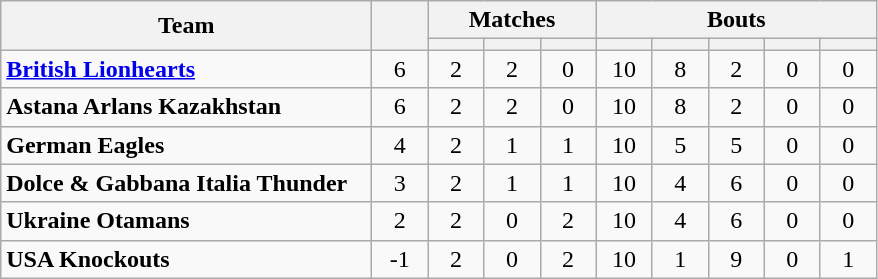<table class="wikitable sortable" style="text-align: center">
<tr>
<th style="width:240px;" rowspan="2">Team</th>
<th style="width:30px;" rowspan="2"></th>
<th style="width:30px;" colspan="3">Matches</th>
<th style="width:30px;" colspan="5">Bouts</th>
</tr>
<tr>
<th style="width:30px;"></th>
<th style="width:30px;"></th>
<th style="width:30px;"></th>
<th style="width:30px;"></th>
<th style="width:30px;"></th>
<th style="width:30px;"></th>
<th style="width:30px;"></th>
<th style="width:30px;"></th>
</tr>
<tr>
<td style="text-align:left;"> <strong><a href='#'>British Lionhearts</a></strong></td>
<td>6</td>
<td>2</td>
<td>2</td>
<td>0</td>
<td>10</td>
<td>8</td>
<td>2</td>
<td>0</td>
<td>0</td>
</tr>
<tr>
<td style="text-align:left;"> <strong>Astana Arlans Kazakhstan</strong></td>
<td>6</td>
<td>2</td>
<td>2</td>
<td>0</td>
<td>10</td>
<td>8</td>
<td>2</td>
<td>0</td>
<td>0</td>
</tr>
<tr>
<td style="text-align:left;"> <strong>German Eagles</strong></td>
<td>4</td>
<td>2</td>
<td>1</td>
<td>1</td>
<td>10</td>
<td>5</td>
<td>5</td>
<td>0</td>
<td>0</td>
</tr>
<tr>
<td style="text-align:left;"> <strong>Dolce & Gabbana Italia Thunder</strong></td>
<td>3</td>
<td>2</td>
<td>1</td>
<td>1</td>
<td>10</td>
<td>4</td>
<td>6</td>
<td>0</td>
<td>0</td>
</tr>
<tr>
<td style="text-align:left;"> <strong>Ukraine Otamans</strong></td>
<td>2</td>
<td>2</td>
<td>0</td>
<td>2</td>
<td>10</td>
<td>4</td>
<td>6</td>
<td>0</td>
<td>0</td>
</tr>
<tr>
<td style="text-align:left;"> <strong>USA Knockouts</strong></td>
<td>-1</td>
<td>2</td>
<td>0</td>
<td>2</td>
<td>10</td>
<td>1</td>
<td>9</td>
<td>0</td>
<td>1</td>
</tr>
</table>
